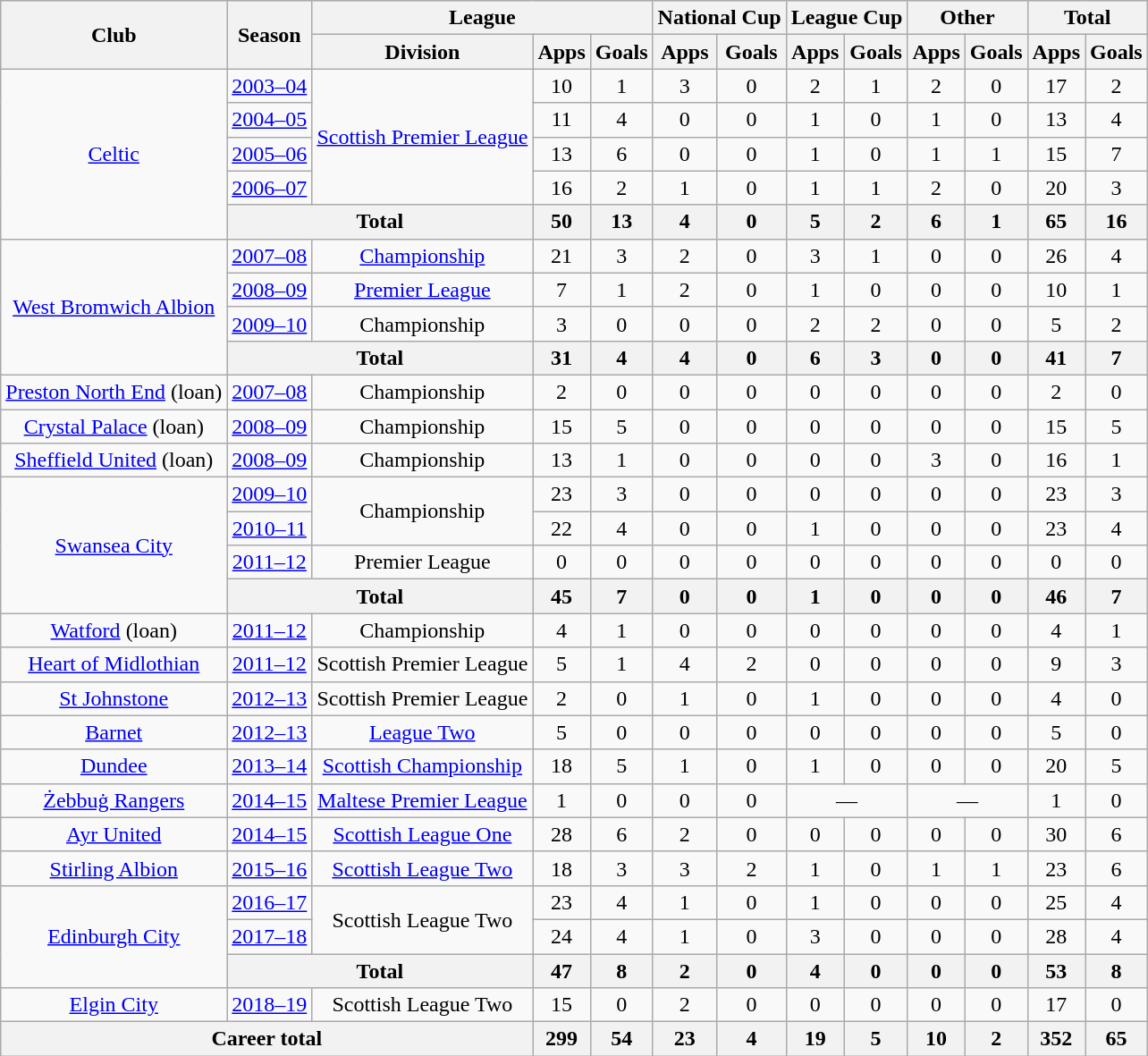<table class="wikitable" style="text-align:center">
<tr>
<th rowspan="2">Club</th>
<th rowspan="2">Season</th>
<th colspan="3">League</th>
<th colspan="2">National Cup</th>
<th colspan="2">League Cup</th>
<th colspan="2">Other</th>
<th colspan="2">Total</th>
</tr>
<tr>
<th>Division</th>
<th>Apps</th>
<th>Goals</th>
<th>Apps</th>
<th>Goals</th>
<th>Apps</th>
<th>Goals</th>
<th>Apps</th>
<th>Goals</th>
<th>Apps</th>
<th>Goals</th>
</tr>
<tr>
<td rowspan="5"><a href='#'>Celtic</a></td>
<td><a href='#'>2003–04</a></td>
<td rowspan="4"><a href='#'>Scottish Premier League</a></td>
<td>10</td>
<td>1</td>
<td>3</td>
<td>0</td>
<td>2</td>
<td>1</td>
<td>2</td>
<td>0</td>
<td>17</td>
<td>2</td>
</tr>
<tr>
<td><a href='#'>2004–05</a></td>
<td>11</td>
<td>4</td>
<td>0</td>
<td>0</td>
<td>1</td>
<td>0</td>
<td>1</td>
<td>0</td>
<td>13</td>
<td>4</td>
</tr>
<tr>
<td><a href='#'>2005–06</a></td>
<td>13</td>
<td>6</td>
<td>0</td>
<td>0</td>
<td>1</td>
<td>0</td>
<td>1</td>
<td>1</td>
<td>15</td>
<td>7</td>
</tr>
<tr>
<td><a href='#'>2006–07</a></td>
<td>16</td>
<td>2</td>
<td>1</td>
<td>0</td>
<td>1</td>
<td>1</td>
<td>2</td>
<td>0</td>
<td>20</td>
<td>3</td>
</tr>
<tr>
<th colspan="2">Total</th>
<th>50</th>
<th>13</th>
<th>4</th>
<th>0</th>
<th>5</th>
<th>2</th>
<th>6</th>
<th>1</th>
<th>65</th>
<th>16</th>
</tr>
<tr>
<td rowspan="4"><a href='#'>West Bromwich Albion</a></td>
<td><a href='#'>2007–08</a></td>
<td><a href='#'>Championship</a></td>
<td>21</td>
<td>3</td>
<td>2</td>
<td>0</td>
<td>3</td>
<td>1</td>
<td>0</td>
<td>0</td>
<td>26</td>
<td>4</td>
</tr>
<tr>
<td><a href='#'>2008–09</a></td>
<td><a href='#'>Premier League</a></td>
<td>7</td>
<td>1</td>
<td>2</td>
<td>0</td>
<td>1</td>
<td>0</td>
<td>0</td>
<td>0</td>
<td>10</td>
<td>1</td>
</tr>
<tr>
<td><a href='#'>2009–10</a></td>
<td>Championship</td>
<td>3</td>
<td>0</td>
<td>0</td>
<td>0</td>
<td>2</td>
<td>2</td>
<td>0</td>
<td>0</td>
<td>5</td>
<td>2</td>
</tr>
<tr>
<th colspan="2">Total</th>
<th>31</th>
<th>4</th>
<th>4</th>
<th>0</th>
<th>6</th>
<th>3</th>
<th>0</th>
<th>0</th>
<th>41</th>
<th>7</th>
</tr>
<tr>
<td><a href='#'>Preston North End</a> (loan)</td>
<td><a href='#'>2007–08</a></td>
<td>Championship</td>
<td>2</td>
<td>0</td>
<td>0</td>
<td>0</td>
<td>0</td>
<td>0</td>
<td>0</td>
<td>0</td>
<td>2</td>
<td>0</td>
</tr>
<tr>
<td><a href='#'>Crystal Palace</a> (loan)</td>
<td><a href='#'>2008–09</a></td>
<td>Championship</td>
<td>15</td>
<td>5</td>
<td>0</td>
<td>0</td>
<td>0</td>
<td>0</td>
<td>0</td>
<td>0</td>
<td>15</td>
<td>5</td>
</tr>
<tr>
<td><a href='#'>Sheffield United</a> (loan)</td>
<td><a href='#'>2008–09</a></td>
<td>Championship</td>
<td>13</td>
<td>1</td>
<td>0</td>
<td>0</td>
<td>0</td>
<td>0</td>
<td>3</td>
<td>0</td>
<td>16</td>
<td>1</td>
</tr>
<tr>
<td rowspan="4"><a href='#'>Swansea City</a></td>
<td><a href='#'>2009–10</a></td>
<td rowspan="2">Championship</td>
<td>23</td>
<td>3</td>
<td>0</td>
<td>0</td>
<td>0</td>
<td>0</td>
<td>0</td>
<td>0</td>
<td>23</td>
<td>3</td>
</tr>
<tr>
<td><a href='#'>2010–11</a></td>
<td>22</td>
<td>4</td>
<td>0</td>
<td>0</td>
<td>1</td>
<td>0</td>
<td>0</td>
<td>0</td>
<td>23</td>
<td>4</td>
</tr>
<tr>
<td><a href='#'>2011–12</a></td>
<td>Premier League</td>
<td>0</td>
<td>0</td>
<td>0</td>
<td>0</td>
<td>0</td>
<td>0</td>
<td>0</td>
<td>0</td>
<td>0</td>
<td>0</td>
</tr>
<tr>
<th colspan="2">Total</th>
<th>45</th>
<th>7</th>
<th>0</th>
<th>0</th>
<th>1</th>
<th>0</th>
<th>0</th>
<th>0</th>
<th>46</th>
<th>7</th>
</tr>
<tr>
<td><a href='#'>Watford</a> (loan)</td>
<td><a href='#'>2011–12</a></td>
<td>Championship</td>
<td>4</td>
<td>1</td>
<td>0</td>
<td>0</td>
<td>0</td>
<td>0</td>
<td>0</td>
<td>0</td>
<td>4</td>
<td>1</td>
</tr>
<tr>
<td><a href='#'>Heart of Midlothian</a></td>
<td><a href='#'>2011–12</a></td>
<td>Scottish Premier League</td>
<td>5</td>
<td>1</td>
<td>4</td>
<td>2</td>
<td>0</td>
<td>0</td>
<td>0</td>
<td>0</td>
<td>9</td>
<td>3</td>
</tr>
<tr>
<td><a href='#'>St Johnstone</a></td>
<td><a href='#'>2012–13</a></td>
<td>Scottish Premier League</td>
<td>2</td>
<td>0</td>
<td>1</td>
<td>0</td>
<td>1</td>
<td>0</td>
<td>0</td>
<td>0</td>
<td>4</td>
<td>0</td>
</tr>
<tr>
<td><a href='#'>Barnet</a></td>
<td><a href='#'>2012–13</a></td>
<td><a href='#'>League Two</a></td>
<td>5</td>
<td>0</td>
<td>0</td>
<td>0</td>
<td>0</td>
<td>0</td>
<td>0</td>
<td>0</td>
<td>5</td>
<td>0</td>
</tr>
<tr>
<td><a href='#'>Dundee</a></td>
<td><a href='#'>2013–14</a></td>
<td><a href='#'>Scottish Championship</a></td>
<td>18</td>
<td>5</td>
<td>1</td>
<td>0</td>
<td>1</td>
<td>0</td>
<td>0</td>
<td>0</td>
<td>20</td>
<td>5</td>
</tr>
<tr>
<td><a href='#'>Żebbuġ Rangers</a></td>
<td><a href='#'>2014–15</a></td>
<td><a href='#'>Maltese Premier League</a></td>
<td>1</td>
<td>0</td>
<td>0</td>
<td>0</td>
<td colspan="2">—</td>
<td colspan="2">—</td>
<td>1</td>
<td>0</td>
</tr>
<tr>
<td><a href='#'>Ayr United</a></td>
<td><a href='#'>2014–15</a></td>
<td><a href='#'>Scottish League One</a></td>
<td>28</td>
<td>6</td>
<td>2</td>
<td>0</td>
<td>0</td>
<td>0</td>
<td>0</td>
<td>0</td>
<td>30</td>
<td>6</td>
</tr>
<tr>
<td><a href='#'>Stirling Albion</a></td>
<td><a href='#'>2015–16</a></td>
<td><a href='#'>Scottish League Two</a></td>
<td>18</td>
<td>3</td>
<td>3</td>
<td>2</td>
<td>1</td>
<td>0</td>
<td>1</td>
<td>1</td>
<td>23</td>
<td>6</td>
</tr>
<tr>
<td rowspan="3"><a href='#'>Edinburgh City</a></td>
<td><a href='#'>2016–17</a></td>
<td rowspan="2">Scottish League Two</td>
<td>23</td>
<td>4</td>
<td>1</td>
<td>0</td>
<td>1</td>
<td>0</td>
<td>0</td>
<td>0</td>
<td>25</td>
<td>4</td>
</tr>
<tr>
<td><a href='#'>2017–18</a></td>
<td>24</td>
<td>4</td>
<td>1</td>
<td>0</td>
<td>3</td>
<td>0</td>
<td>0</td>
<td>0</td>
<td>28</td>
<td>4</td>
</tr>
<tr>
<th colspan="2">Total</th>
<th>47</th>
<th>8</th>
<th>2</th>
<th>0</th>
<th>4</th>
<th>0</th>
<th>0</th>
<th>0</th>
<th>53</th>
<th>8</th>
</tr>
<tr>
<td><a href='#'>Elgin City</a></td>
<td><a href='#'>2018–19</a></td>
<td>Scottish League Two</td>
<td>15</td>
<td>0</td>
<td>2</td>
<td>0</td>
<td>0</td>
<td>0</td>
<td>0</td>
<td>0</td>
<td>17</td>
<td>0</td>
</tr>
<tr>
<th colspan="3">Career total</th>
<th>299</th>
<th>54</th>
<th>23</th>
<th>4</th>
<th>19</th>
<th>5</th>
<th>10</th>
<th>2</th>
<th>352</th>
<th>65</th>
</tr>
</table>
